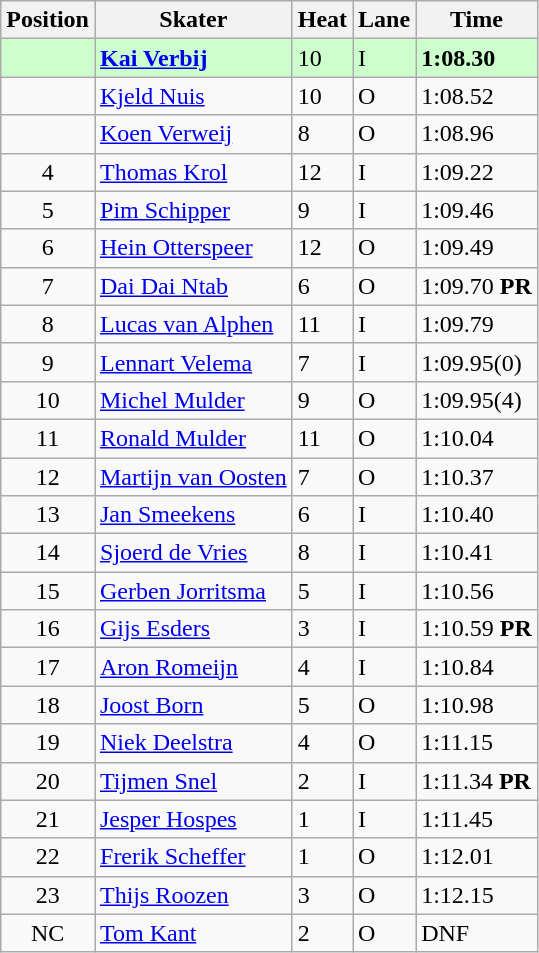<table class="wikitable">
<tr>
<th>Position</th>
<th>Skater</th>
<th>Heat</th>
<th>Lane</th>
<th>Time</th>
</tr>
<tr bgcolor=ccffcc>
<td align="center"></td>
<td><strong><a href='#'>Kai Verbij</a></strong></td>
<td>10</td>
<td>I</td>
<td><strong>1:08.30</strong></td>
</tr>
<tr>
<td align="center"></td>
<td><a href='#'>Kjeld Nuis</a></td>
<td>10</td>
<td>O</td>
<td>1:08.52</td>
</tr>
<tr>
<td align="center"></td>
<td><a href='#'>Koen Verweij</a></td>
<td>8</td>
<td>O</td>
<td>1:08.96</td>
</tr>
<tr>
<td align="center">4</td>
<td><a href='#'>Thomas Krol</a></td>
<td>12</td>
<td>I</td>
<td>1:09.22</td>
</tr>
<tr>
<td align="center">5</td>
<td><a href='#'>Pim Schipper</a></td>
<td>9</td>
<td>I</td>
<td>1:09.46</td>
</tr>
<tr>
<td align="center">6</td>
<td><a href='#'>Hein Otterspeer</a></td>
<td>12</td>
<td>O</td>
<td>1:09.49</td>
</tr>
<tr>
<td align="center">7</td>
<td><a href='#'>Dai Dai Ntab</a></td>
<td>6</td>
<td>O</td>
<td>1:09.70 <strong>PR</strong></td>
</tr>
<tr>
<td align="center">8</td>
<td><a href='#'>Lucas van Alphen</a></td>
<td>11</td>
<td>I</td>
<td>1:09.79</td>
</tr>
<tr>
<td align="center">9</td>
<td><a href='#'>Lennart Velema</a></td>
<td>7</td>
<td>I</td>
<td>1:09.95(0)</td>
</tr>
<tr>
<td align="center">10</td>
<td><a href='#'>Michel Mulder</a></td>
<td>9</td>
<td>O</td>
<td>1:09.95(4)</td>
</tr>
<tr>
<td align="center">11</td>
<td><a href='#'>Ronald Mulder</a></td>
<td>11</td>
<td>O</td>
<td>1:10.04</td>
</tr>
<tr>
<td align="center">12</td>
<td><a href='#'>Martijn van Oosten</a></td>
<td>7</td>
<td>O</td>
<td>1:10.37</td>
</tr>
<tr>
<td align="center">13</td>
<td><a href='#'>Jan Smeekens</a></td>
<td>6</td>
<td>I</td>
<td>1:10.40</td>
</tr>
<tr>
<td align="center">14</td>
<td><a href='#'>Sjoerd de Vries</a></td>
<td>8</td>
<td>I</td>
<td>1:10.41</td>
</tr>
<tr>
<td align="center">15</td>
<td><a href='#'>Gerben Jorritsma</a></td>
<td>5</td>
<td>I</td>
<td>1:10.56</td>
</tr>
<tr>
<td align="center">16</td>
<td><a href='#'>Gijs Esders</a></td>
<td>3</td>
<td>I</td>
<td>1:10.59 <strong>PR</strong></td>
</tr>
<tr>
<td align="center">17</td>
<td><a href='#'>Aron Romeijn</a></td>
<td>4</td>
<td>I</td>
<td>1:10.84</td>
</tr>
<tr>
<td align="center">18</td>
<td><a href='#'>Joost Born</a></td>
<td>5</td>
<td>O</td>
<td>1:10.98</td>
</tr>
<tr>
<td align="center">19</td>
<td><a href='#'>Niek Deelstra</a></td>
<td>4</td>
<td>O</td>
<td>1:11.15</td>
</tr>
<tr>
<td align="center">20</td>
<td><a href='#'>Tijmen Snel</a></td>
<td>2</td>
<td>I</td>
<td>1:11.34 <strong>PR</strong></td>
</tr>
<tr>
<td align="center">21</td>
<td><a href='#'>Jesper Hospes</a></td>
<td>1</td>
<td>I</td>
<td>1:11.45</td>
</tr>
<tr>
<td align="center">22</td>
<td><a href='#'>Frerik Scheffer</a></td>
<td>1</td>
<td>O</td>
<td>1:12.01</td>
</tr>
<tr>
<td align="center">23</td>
<td><a href='#'>Thijs Roozen</a></td>
<td>3</td>
<td>O</td>
<td>1:12.15</td>
</tr>
<tr>
<td align="center">NC</td>
<td><a href='#'>Tom Kant</a></td>
<td>2</td>
<td>O</td>
<td>DNF</td>
</tr>
</table>
